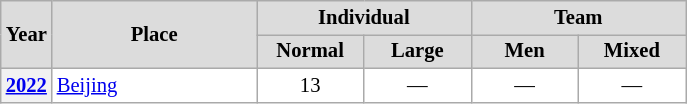<table class="wikitable plainrowheaders" style="background:#fff; font-size:86%; line-height:16px; border:gray solid 1px; border-collapse:collapse;">
<tr style="background:#ccc; text-align:center;">
<th scope="col" rowspan="2" style="background:#dcdcdc; width:25px;">Year</th>
<th scope="col" rowspan="2" style="background:#dcdcdc; width:130px;">Place</th>
<th scope="col" colspan="2" style="background:#dcdcdc; width:130px;">Individual</th>
<th scope="col" colspan="2" style="background:#dcdcdc; width:130px;">Team</th>
</tr>
<tr>
<th scope="col" style="background:#dcdcdc; width:65px;">Normal</th>
<th scope="col" style="background:#dcdcdc; width:65px;">Large</th>
<th scope="col" style="background:#dcdcdc; width:65px;">Men</th>
<th scope="col" style="background:#dcdcdc; width:65px;">Mixed</th>
</tr>
<tr>
<th scope=row align=center><a href='#'>2022</a></th>
<td> <a href='#'>Beijing</a></td>
<td align=center>13</td>
<td align=center>—</td>
<td align=center>—</td>
<td align=center>—</td>
</tr>
</table>
